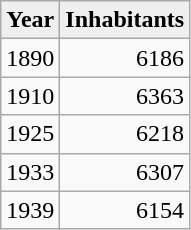<table class="wikitable floatleft" style="clear:none;">
<tr>
<th style="background:#efefef;">Year</th>
<th style="background:#efefef;">Inhabitants</th>
</tr>
<tr>
<td>1890</td>
<td align="right">6186</td>
</tr>
<tr>
<td>1910</td>
<td align="right">6363</td>
</tr>
<tr>
<td>1925</td>
<td align="right">6218</td>
</tr>
<tr>
<td>1933</td>
<td align="right">6307</td>
</tr>
<tr>
<td>1939</td>
<td align="right">6154</td>
</tr>
</table>
